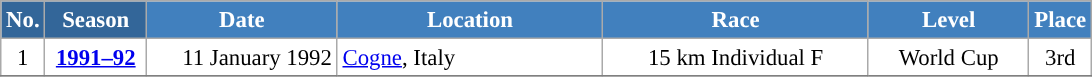<table class="wikitable sortable" style="font-size:95%; text-align:center; border:grey solid 1px; border-collapse:collapse; background:#ffffff;">
<tr style="background:#efefef;">
<th style="background-color:#369; color:white;">No.</th>
<th style="background-color:#369; color:white;">Season</th>
<th style="background-color:#4180be; color:white; width:120px;">Date</th>
<th style="background-color:#4180be; color:white; width:170px;">Location</th>
<th style="background-color:#4180be; color:white; width:170px;">Race</th>
<th style="background-color:#4180be; color:white; width:100px;">Level</th>
<th style="background-color:#4180be; color:white;">Place</th>
</tr>
<tr>
<td align=center>1</td>
<td rowspan=1 align=center><strong> <a href='#'>1991–92</a> </strong></td>
<td align=right>11 January 1992</td>
<td align=left> <a href='#'>Cogne</a>, Italy</td>
<td>15 km Individual F</td>
<td>World Cup</td>
<td>3rd</td>
</tr>
<tr>
</tr>
</table>
